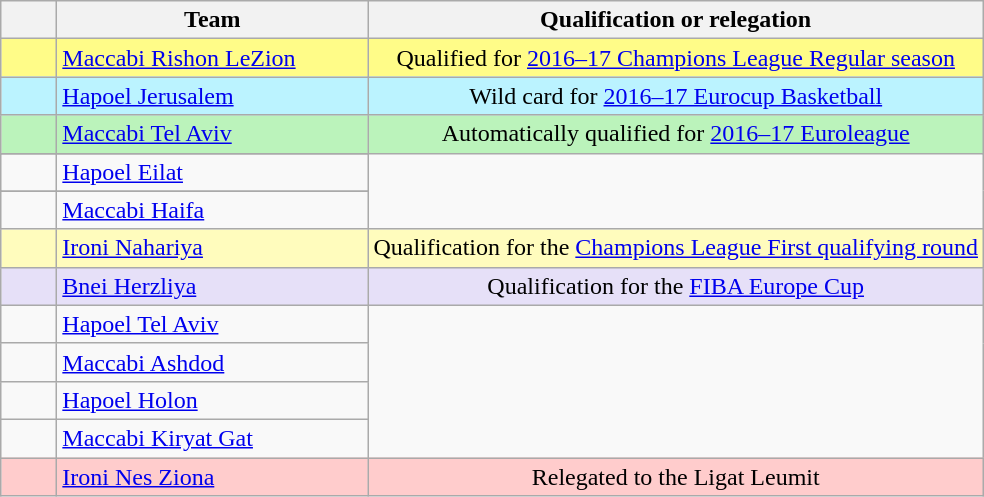<table class="wikitable" style="text-align: center;">
<tr>
<th width=30></th>
<th width=200>Team</th>
<th>Qualification or relegation</th>
</tr>
<tr bgcolor="#FFFC88">
<td></td>
<td align=left><a href='#'>Maccabi Rishon LeZion</a></td>
<td>Qualified for <a href='#'>2016–17 Champions League Regular season</a></td>
</tr>
<tr bgcolor="#BBF3FF">
<td></td>
<td align=left><a href='#'>Hapoel Jerusalem</a></td>
<td>Wild card for <a href='#'>2016–17 Eurocup Basketball</a></td>
</tr>
<tr bgcolor="#BBF3BB">
<td></td>
<td align=left><a href='#'>Maccabi Tel Aviv</a></td>
<td>Automatically qualified for <a href='#'>2016–17 Euroleague</a></td>
</tr>
<tr>
</tr>
<tr>
<td></td>
<td align=left><a href='#'>Hapoel Eilat</a></td>
</tr>
<tr>
</tr>
<tr>
<td></td>
<td align=left><a href='#'>Maccabi Haifa</a></td>
</tr>
<tr bgcolor="#FFFCBD">
<td></td>
<td align=left><a href='#'>Ironi Nahariya</a></td>
<td>Qualification for the <a href='#'>Champions League First qualifying round</a></td>
</tr>
<tr bgcolor=#E6E0F8>
<td></td>
<td align=left><a href='#'>Bnei Herzliya</a></td>
<td>Qualification for the <a href='#'>FIBA Europe Cup</a></td>
</tr>
<tr>
<td></td>
<td align=left><a href='#'>Hapoel Tel Aviv</a></td>
</tr>
<tr>
<td></td>
<td align=left><a href='#'>Maccabi Ashdod</a></td>
</tr>
<tr>
<td></td>
<td align=left><a href='#'>Hapoel Holon</a></td>
</tr>
<tr>
<td></td>
<td align=left><a href='#'>Maccabi Kiryat Gat</a></td>
</tr>
<tr bgcolor=#fcc>
<td></td>
<td align=left><a href='#'>Ironi Nes Ziona</a></td>
<td>Relegated to the Ligat Leumit</td>
</tr>
</table>
